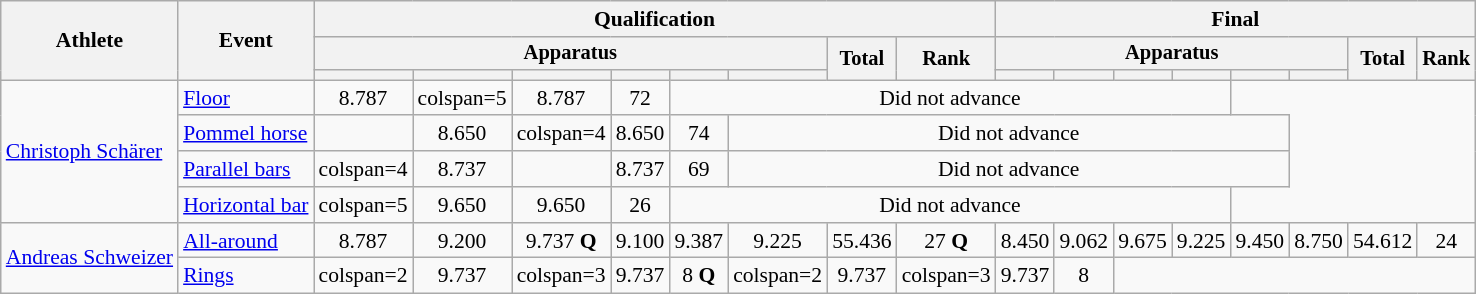<table class="wikitable" style="font-size:90%">
<tr>
<th rowspan=3>Athlete</th>
<th rowspan=3>Event</th>
<th colspan =8>Qualification</th>
<th colspan =8>Final</th>
</tr>
<tr style="font-size:95%">
<th colspan=6>Apparatus</th>
<th rowspan=2>Total</th>
<th rowspan=2>Rank</th>
<th colspan=6>Apparatus</th>
<th rowspan=2>Total</th>
<th rowspan=2>Rank</th>
</tr>
<tr style="font-size:95%">
<th></th>
<th></th>
<th></th>
<th></th>
<th></th>
<th></th>
<th></th>
<th></th>
<th></th>
<th></th>
<th></th>
<th></th>
</tr>
<tr align=center>
<td align=left rowspan=4><a href='#'>Christoph Schärer</a></td>
<td align=left><a href='#'>Floor</a></td>
<td>8.787</td>
<td>colspan=5 </td>
<td>8.787</td>
<td>72</td>
<td colspan=8>Did not advance</td>
</tr>
<tr align=center>
<td align=left><a href='#'>Pommel horse</a></td>
<td></td>
<td>8.650</td>
<td>colspan=4 </td>
<td>8.650</td>
<td>74</td>
<td colspan=8>Did not advance</td>
</tr>
<tr align=center>
<td align=left><a href='#'>Parallel bars</a></td>
<td>colspan=4 </td>
<td>8.737</td>
<td></td>
<td>8.737</td>
<td>69</td>
<td colspan=8>Did not advance</td>
</tr>
<tr align=center>
<td align=left><a href='#'>Horizontal bar</a></td>
<td>colspan=5 </td>
<td>9.650</td>
<td>9.650</td>
<td>26</td>
<td colspan=8>Did not advance</td>
</tr>
<tr align=center>
<td align=left rowspan=2><a href='#'>Andreas Schweizer</a></td>
<td align=left><a href='#'>All-around</a></td>
<td>8.787</td>
<td>9.200</td>
<td>9.737 <strong>Q</strong></td>
<td>9.100</td>
<td>9.387</td>
<td>9.225</td>
<td>55.436</td>
<td>27 <strong>Q</strong></td>
<td>8.450</td>
<td>9.062</td>
<td>9.675</td>
<td>9.225</td>
<td>9.450</td>
<td>8.750</td>
<td>54.612</td>
<td>24</td>
</tr>
<tr align=center>
<td align=left><a href='#'>Rings</a></td>
<td>colspan=2 </td>
<td>9.737</td>
<td>colspan=3 </td>
<td>9.737</td>
<td>8 <strong>Q</strong></td>
<td>colspan=2 </td>
<td>9.737</td>
<td>colspan=3 </td>
<td>9.737</td>
<td>8</td>
</tr>
</table>
